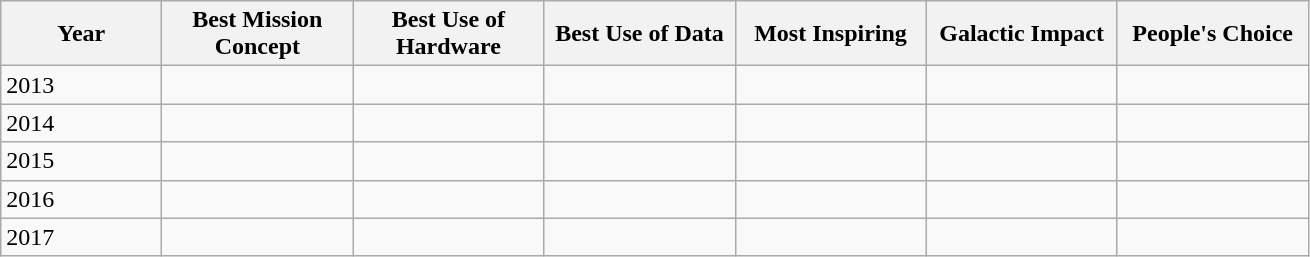<table class="wikitable">
<tr>
<th scope="col" width="100">Year</th>
<th scope="col" width="120">Best Mission Concept</th>
<th scope="col" width="120">Best Use of Hardware</th>
<th scope="col" width="120">Best Use of Data</th>
<th scope="col" width="120">Most Inspiring</th>
<th scope="col" width="120">Galactic Impact</th>
<th scope="col" width="120">People's Choice</th>
</tr>
<tr>
<td>2013</td>
<td> </td>
<td> </td>
<td> </td>
<td> </td>
<td> </td>
<td> </td>
</tr>
<tr>
<td>2014</td>
<td></td>
<td></td>
<td></td>
<td></td>
<td></td>
<td></td>
</tr>
<tr>
<td>2015</td>
<td></td>
<td></td>
<td></td>
<td></td>
<td></td>
<td></td>
</tr>
<tr>
<td>2016</td>
<td> </td>
<td> </td>
<td> </td>
<td> </td>
<td> </td>
<td></td>
</tr>
<tr>
<td>2017</td>
<td></td>
<td></td>
<td></td>
<td></td>
<td></td>
<td></td>
</tr>
</table>
